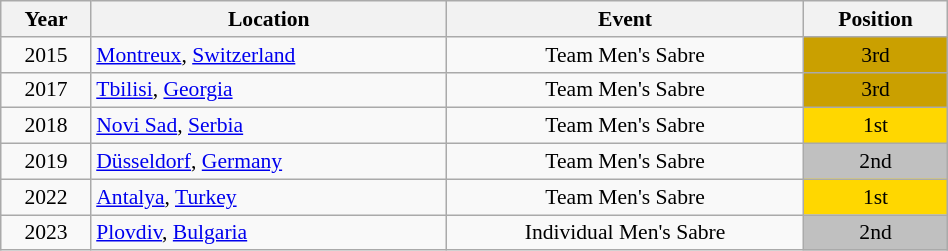<table class="wikitable" width="50%" style="font-size:90%; text-align:center;">
<tr>
<th>Year</th>
<th>Location</th>
<th>Event</th>
<th>Position</th>
</tr>
<tr>
<td>2015</td>
<td rowspan="1" align="left"> <a href='#'>Montreux</a>, <a href='#'>Switzerland</a></td>
<td>Team Men's Sabre</td>
<td bgcolor="caramel">3rd</td>
</tr>
<tr>
<td>2017</td>
<td rowspan="1" align="left"> <a href='#'>Tbilisi</a>, <a href='#'>Georgia</a></td>
<td>Team Men's Sabre</td>
<td bgcolor="caramel">3rd</td>
</tr>
<tr>
<td>2018</td>
<td rowspan="1" align="left"> <a href='#'>Novi Sad</a>, <a href='#'>Serbia</a></td>
<td>Team Men's Sabre</td>
<td bgcolor="gold">1st</td>
</tr>
<tr>
<td>2019</td>
<td rowspan="1" align="left"> <a href='#'>Düsseldorf</a>, <a href='#'>Germany</a></td>
<td>Team Men's Sabre</td>
<td bgcolor="silver">2nd</td>
</tr>
<tr>
<td>2022</td>
<td rowspan="1" align="left"> <a href='#'>Antalya</a>, <a href='#'>Turkey</a></td>
<td>Team Men's Sabre</td>
<td bgcolor="gold">1st</td>
</tr>
<tr>
<td>2023</td>
<td rowspan="1" align="left"> <a href='#'>Plovdiv</a>, <a href='#'>Bulgaria</a></td>
<td>Individual Men's Sabre</td>
<td bgcolor="silver">2nd</td>
</tr>
</table>
